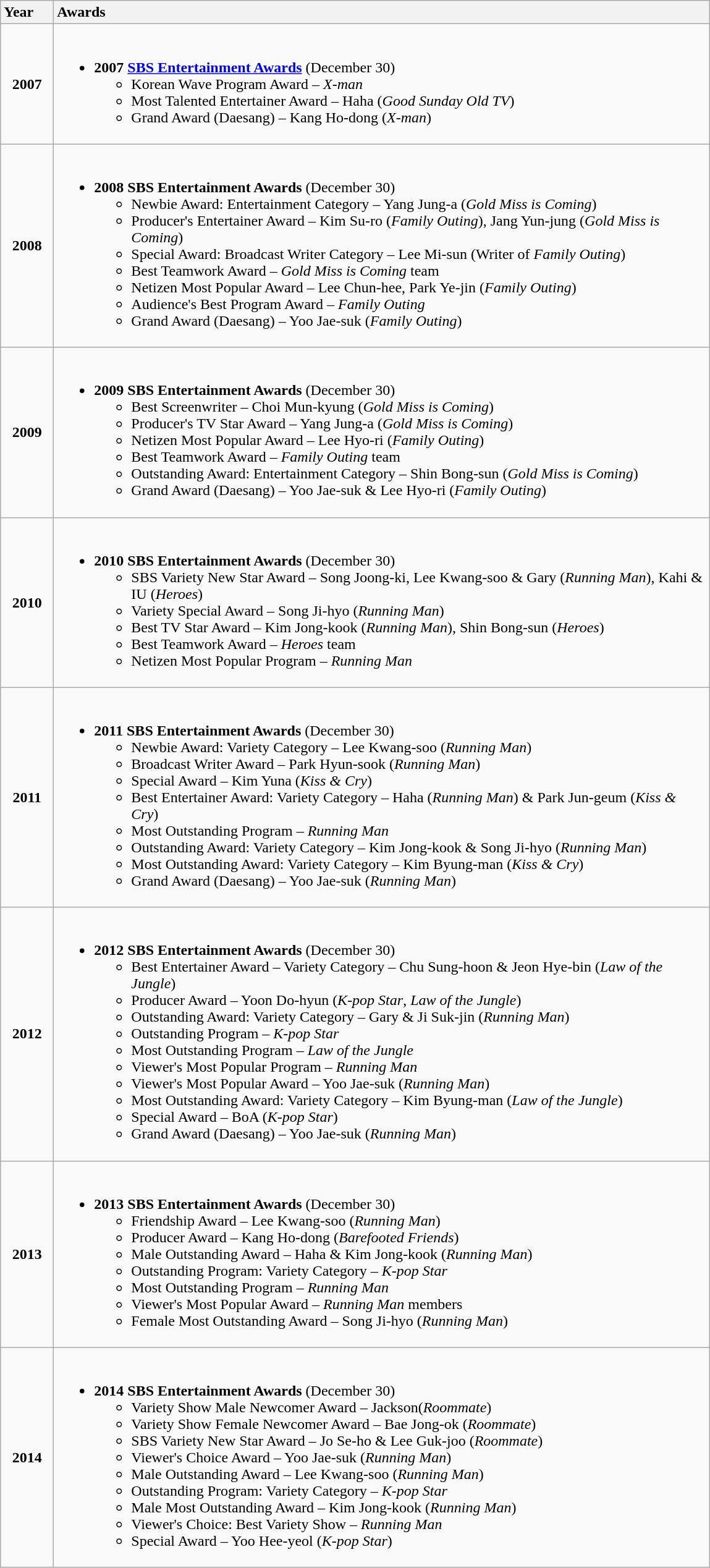<table class="wikitable">
<tr>
<th style="text-align:left; width:50px;">Year</th>
<th style="text-align:left; width:700px;">Awards</th>
</tr>
<tr>
<td style="text-align:center;"><strong>2007</strong></td>
<td align="left"><br><ul><li><strong>2007 <a href='#'>SBS Entertainment Awards</a></strong> (December 30)<ul><li>Korean Wave Program Award – <em>X-man</em></li><li>Most Talented Entertainer Award – Haha (<em>Good Sunday Old TV</em>)</li><li>Grand Award (Daesang) – Kang Ho-dong (<em>X-man</em>)</li></ul></li></ul></td>
</tr>
<tr>
<td style="text-align:center;"><strong>2008</strong></td>
<td align="left"><br><ul><li><strong>2008 SBS Entertainment Awards</strong> (December 30)<ul><li>Newbie Award: Entertainment Category – Yang Jung-a (<em>Gold Miss is Coming</em>)</li><li>Producer's Entertainer Award – Kim Su-ro (<em>Family Outing</em>), Jang Yun-jung (<em>Gold Miss is Coming</em>)</li><li>Special Award: Broadcast Writer Category – Lee Mi-sun (Writer of <em>Family Outing</em>)</li><li>Best Teamwork Award – <em>Gold Miss is Coming</em> team</li><li>Netizen Most Popular Award – Lee Chun-hee, Park Ye-jin (<em>Family Outing</em>)</li><li>Audience's Best Program Award – <em>Family Outing</em></li><li>Grand Award (Daesang) – Yoo Jae-suk (<em>Family Outing</em>)</li></ul></li></ul></td>
</tr>
<tr>
<td style="text-align:center;"><strong>2009</strong></td>
<td align="left"><br><ul><li><strong>2009 SBS Entertainment Awards</strong> (December 30)<ul><li>Best Screenwriter – Choi Mun-kyung (<em>Gold Miss is Coming</em>)</li><li>Producer's TV Star Award – Yang Jung-a (<em>Gold Miss is Coming</em>)</li><li>Netizen Most Popular Award – Lee Hyo-ri (<em>Family Outing</em>)</li><li>Best Teamwork Award – <em>Family Outing</em> team</li><li>Outstanding Award: Entertainment Category – Shin Bong-sun (<em>Gold Miss is Coming</em>)</li><li>Grand Award (Daesang) – Yoo Jae-suk & Lee Hyo-ri (<em>Family Outing</em>)</li></ul></li></ul></td>
</tr>
<tr>
<td style="text-align:center;"><strong>2010</strong></td>
<td align="left"><br><ul><li><strong>2010 SBS Entertainment Awards</strong> (December 30)<ul><li>SBS Variety New Star Award – Song Joong-ki, Lee Kwang-soo & Gary (<em>Running Man</em>), Kahi & IU (<em>Heroes</em>)</li><li>Variety Special Award – Song Ji-hyo (<em>Running Man</em>)</li><li>Best TV Star Award – Kim Jong-kook (<em>Running Man</em>), Shin Bong-sun (<em>Heroes</em>)</li><li>Best Teamwork Award – <em>Heroes</em> team</li><li>Netizen Most Popular Program – <em>Running Man</em></li></ul></li></ul></td>
</tr>
<tr>
<td style="text-align:center;"><strong>2011</strong></td>
<td align="left"><br><ul><li><strong>2011 SBS Entertainment Awards</strong> (December 30)<ul><li>Newbie Award: Variety Category – Lee Kwang-soo (<em>Running Man</em>)</li><li>Broadcast Writer Award – Park Hyun-sook (<em>Running Man</em>)</li><li>Special Award – Kim Yuna (<em>Kiss & Cry</em>)</li><li>Best Entertainer Award: Variety Category – Haha (<em>Running Man</em>) & Park Jun-geum (<em>Kiss & Cry</em>)</li><li>Most Outstanding Program – <em>Running Man</em></li><li>Outstanding Award: Variety Category – Kim Jong-kook & Song Ji-hyo (<em>Running Man</em>)</li><li>Most Outstanding Award: Variety Category – Kim Byung-man (<em>Kiss & Cry</em>)</li><li>Grand Award (Daesang) – Yoo Jae-suk (<em>Running Man</em>)</li></ul></li></ul></td>
</tr>
<tr>
<td style="text-align:center;"><strong>2012</strong></td>
<td align="left"><br><ul><li><strong>2012 SBS Entertainment Awards</strong> (December 30)<ul><li>Best Entertainer Award – Variety Category – Chu Sung-hoon & Jeon Hye-bin (<em>Law of the Jungle</em>)</li><li>Producer Award – Yoon Do-hyun (<em>K-pop Star</em>, <em>Law of the Jungle</em>)</li><li>Outstanding Award: Variety Category – Gary & Ji Suk-jin (<em>Running Man</em>)</li><li>Outstanding Program – <em>K-pop Star</em></li><li>Most Outstanding Program – <em>Law of the Jungle</em></li><li>Viewer's Most Popular Program – <em>Running Man</em></li><li>Viewer's Most Popular Award – Yoo Jae-suk (<em>Running Man</em>)</li><li>Most Outstanding Award: Variety Category – Kim Byung-man (<em>Law of the Jungle</em>)</li><li>Special Award – BoA (<em>K-pop Star</em>)</li><li>Grand Award (Daesang) – Yoo Jae-suk (<em>Running Man</em>)</li></ul></li></ul></td>
</tr>
<tr>
<td style="text-align:center;"><strong>2013</strong></td>
<td align="left"><br><ul><li><strong>2013 SBS Entertainment Awards</strong> (December 30)<ul><li>Friendship Award – Lee Kwang-soo (<em>Running Man</em>)</li><li>Producer Award – Kang Ho-dong (<em>Barefooted Friends</em>)</li><li>Male Outstanding Award – Haha & Kim Jong-kook (<em>Running Man</em>)</li><li>Outstanding Program: Variety Category – <em>K-pop Star</em></li><li>Most Outstanding Program – <em>Running Man</em></li><li>Viewer's Most Popular Award – <em>Running Man</em> members</li><li>Female Most Outstanding Award – Song Ji-hyo (<em>Running Man</em>)</li></ul></li></ul></td>
</tr>
<tr>
<td style="text-align:center;"><strong>2014</strong></td>
<td align="left"><br><ul><li><strong>2014 SBS Entertainment Awards</strong> (December 30)<ul><li>Variety Show Male Newcomer Award – Jackson(<em>Roommate</em>)</li><li>Variety Show Female Newcomer Award – Bae Jong-ok (<em>Roommate</em>)</li><li>SBS Variety New Star Award – Jo Se-ho & Lee Guk-joo  (<em>Roommate</em>)</li><li>Viewer's Choice Award – Yoo Jae-suk (<em>Running Man</em>)</li><li>Male Outstanding Award – Lee Kwang-soo (<em>Running Man</em>)</li><li>Outstanding Program: Variety Category – <em>K-pop Star</em></li><li>Male Most Outstanding Award – Kim Jong-kook (<em>Running Man</em>)</li><li>Viewer's Choice: Best Variety Show – <em>Running Man</em></li><li>Special Award – Yoo Hee-yeol (<em>K-pop Star</em>)</li></ul></li></ul></td>
</tr>
</table>
